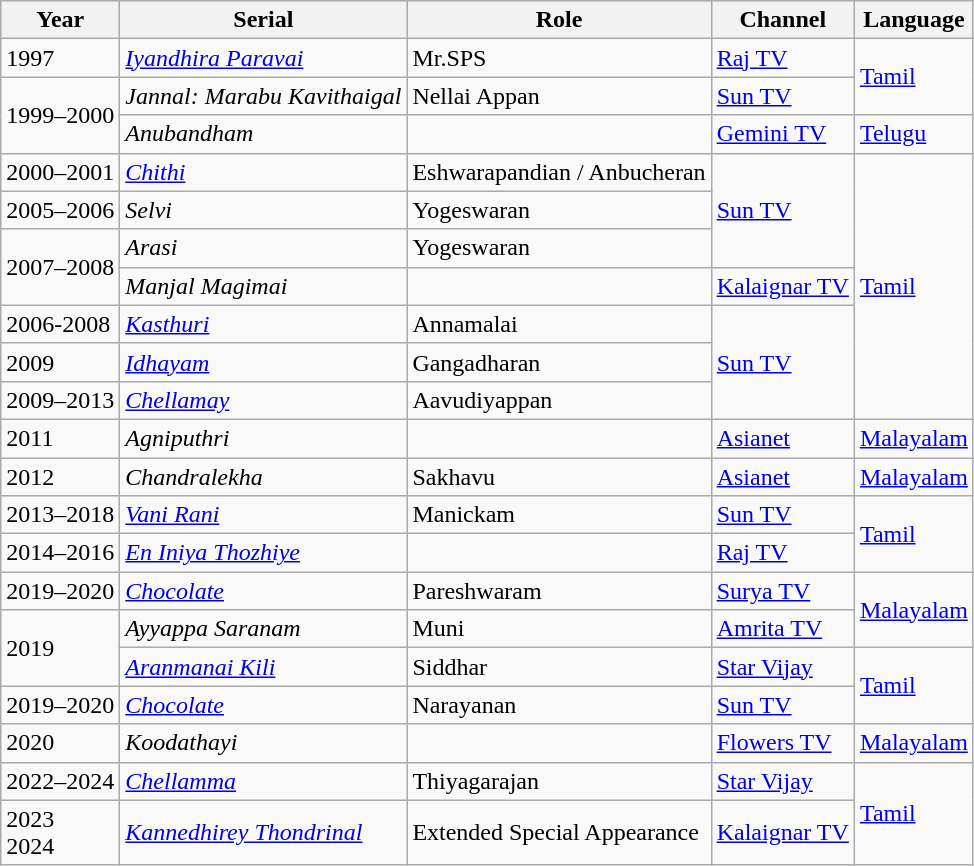<table class="wikitable sortable">
<tr>
<th>Year</th>
<th>Serial</th>
<th>Role</th>
<th>Channel</th>
<th class=unsortable>Language</th>
</tr>
<tr>
<td>1997</td>
<td><em><a href='#'>Iyandhira Paravai</a></em></td>
<td>Mr.SPS</td>
<td><a href='#'>Raj TV</a></td>
<td rowspan=2><a href='#'>Tamil</a></td>
</tr>
<tr>
<td rowspan=2>1999–2000</td>
<td><em>Jannal: Marabu Kavithaigal</em></td>
<td>Nellai Appan</td>
<td><a href='#'>Sun TV</a></td>
</tr>
<tr>
<td><em>Anubandham</em></td>
<td></td>
<td><a href='#'>Gemini TV</a></td>
<td><a href='#'>Telugu</a></td>
</tr>
<tr>
<td>2000–2001</td>
<td><a href='#'><em>Chithi</em></a></td>
<td>Eshwarapandian / Anbucheran</td>
<td rowspan=3><a href='#'>Sun TV</a></td>
<td rowspan=7><a href='#'>Tamil</a></td>
</tr>
<tr>
<td>2005–2006</td>
<td><em>Selvi</em></td>
<td>Yogeswaran</td>
</tr>
<tr>
<td rowspan=2>2007–2008</td>
<td><em>Arasi</em></td>
<td>Yogeswaran</td>
</tr>
<tr>
<td><em>Manjal Magimai</em></td>
<td></td>
<td><a href='#'>Kalaignar TV</a></td>
</tr>
<tr>
<td>2006-2008</td>
<td><a href='#'><em>Kasthuri</em></a></td>
<td>Annamalai</td>
<td rowspan=3><a href='#'>Sun TV</a></td>
</tr>
<tr>
<td>2009</td>
<td><em><a href='#'>Idhayam</a></em></td>
<td>Gangadharan</td>
</tr>
<tr>
<td>2009–2013</td>
<td><em><a href='#'>Chellamay</a></em></td>
<td>Aavudiyappan</td>
</tr>
<tr>
<td>2011</td>
<td><em>Agniputhri</em></td>
<td></td>
<td><a href='#'>Asianet</a></td>
<td><a href='#'>Malayalam</a></td>
</tr>
<tr>
<td>2012</td>
<td><em>Chandralekha</em></td>
<td>Sakhavu</td>
<td><a href='#'>Asianet</a></td>
<td><a href='#'>Malayalam</a></td>
</tr>
<tr>
<td>2013–2018</td>
<td><a href='#'><em>Vani Rani</em></a></td>
<td>Manickam</td>
<td><a href='#'>Sun TV</a></td>
<td rowspan=2><a href='#'>Tamil</a></td>
</tr>
<tr>
<td>2014–2016</td>
<td><em><a href='#'>En Iniya Thozhiye</a></em></td>
<td></td>
<td><a href='#'>Raj TV</a></td>
</tr>
<tr>
<td>2019–2020</td>
<td><em><a href='#'>Chocolate</a></em></td>
<td>Pareshwaram</td>
<td><a href='#'>Surya TV</a></td>
<td rowspan=2><a href='#'>Malayalam</a></td>
</tr>
<tr>
<td rowspan=2>2019</td>
<td><em>Ayyappa Saranam</em></td>
<td>Muni</td>
<td><a href='#'>Amrita TV</a></td>
</tr>
<tr>
<td><em><a href='#'>Aranmanai Kili</a></em></td>
<td>Siddhar</td>
<td><a href='#'>Star Vijay</a></td>
<td rowspan=2><a href='#'>Tamil</a></td>
</tr>
<tr>
<td>2019–2020</td>
<td><em><a href='#'>Chocolate</a></em></td>
<td>Narayanan</td>
<td><a href='#'>Sun TV</a></td>
</tr>
<tr>
<td>2020</td>
<td><em>Koodathayi</em></td>
<td></td>
<td><a href='#'>Flowers TV</a></td>
<td><a href='#'>Malayalam</a></td>
</tr>
<tr>
<td>2022–2024</td>
<td><em><a href='#'>Chellamma</a></em></td>
<td>Thiyagarajan</td>
<td><a href='#'>Star Vijay</a></td>
<td rowspan=2><a href='#'>Tamil</a></td>
</tr>
<tr>
<td>2023 <br> 2024</td>
<td><em><a href='#'>Kannedhirey Thondrinal</a></em></td>
<td>Extended Special Appearance</td>
<td><a href='#'>Kalaignar TV</a></td>
</tr>
</table>
